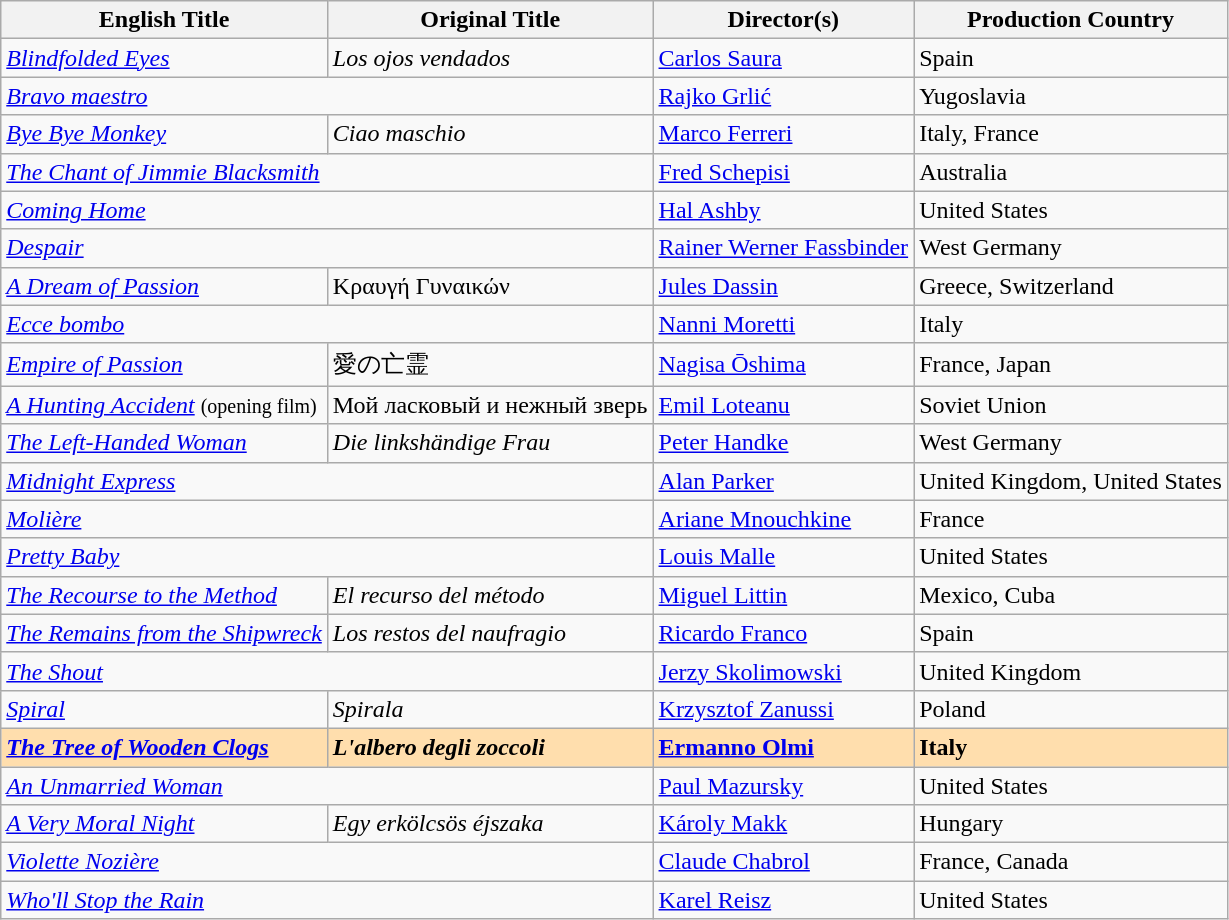<table class="wikitable">
<tr>
<th>English Title</th>
<th>Original Title</th>
<th>Director(s)</th>
<th>Production Country</th>
</tr>
<tr>
<td><em><a href='#'>Blindfolded Eyes</a></em></td>
<td><em>Los ojos vendados</em></td>
<td><a href='#'>Carlos Saura</a></td>
<td>Spain</td>
</tr>
<tr>
<td colspan="2"><em><a href='#'>Bravo maestro</a></em></td>
<td><a href='#'>Rajko Grlić</a></td>
<td>Yugoslavia</td>
</tr>
<tr>
<td><em><a href='#'>Bye Bye Monkey</a></em></td>
<td><em>Ciao maschio</em></td>
<td><a href='#'>Marco Ferreri</a></td>
<td>Italy, France</td>
</tr>
<tr>
<td colspan="2"><em><a href='#'>The Chant of Jimmie Blacksmith</a></em></td>
<td><a href='#'>Fred Schepisi</a></td>
<td>Australia</td>
</tr>
<tr>
<td colspan="2"><em><a href='#'>Coming Home</a></em></td>
<td><a href='#'>Hal Ashby</a></td>
<td>United States</td>
</tr>
<tr>
<td colspan="2"><em><a href='#'>Despair</a></em></td>
<td><a href='#'>Rainer Werner Fassbinder</a></td>
<td>West Germany</td>
</tr>
<tr>
<td><em><a href='#'>A Dream of Passion</a></em></td>
<td>Κραυγή Γυναικών</td>
<td><a href='#'>Jules Dassin</a></td>
<td>Greece, Switzerland</td>
</tr>
<tr>
<td colspan="2"><em><a href='#'>Ecce bombo</a></em></td>
<td><a href='#'>Nanni Moretti</a></td>
<td>Italy</td>
</tr>
<tr>
<td><em><a href='#'>Empire of Passion</a></em></td>
<td>愛の亡霊</td>
<td><a href='#'>Nagisa Ōshima</a></td>
<td>France, Japan</td>
</tr>
<tr>
<td><em><a href='#'>A Hunting Accident</a></em> <small>(opening film)</small></td>
<td>Мой ласковый и нежный зверь</td>
<td><a href='#'>Emil Loteanu</a></td>
<td>Soviet Union</td>
</tr>
<tr>
<td><em><a href='#'>The Left-Handed Woman</a></em></td>
<td><em>Die linkshändige Frau</em></td>
<td><a href='#'>Peter Handke</a></td>
<td>West Germany</td>
</tr>
<tr>
<td colspan="2"><em><a href='#'>Midnight Express</a></em></td>
<td><a href='#'>Alan Parker</a></td>
<td>United Kingdom, United States</td>
</tr>
<tr>
<td colspan="2"><em><a href='#'>Molière</a></em></td>
<td><a href='#'>Ariane Mnouchkine</a></td>
<td>France</td>
</tr>
<tr>
<td colspan="2"><em><a href='#'>Pretty Baby</a></em></td>
<td><a href='#'>Louis Malle</a></td>
<td>United States</td>
</tr>
<tr>
<td><em><a href='#'>The Recourse to the Method</a></em></td>
<td><em>El recurso del método</em></td>
<td><a href='#'>Miguel Littin</a></td>
<td>Mexico, Cuba</td>
</tr>
<tr>
<td><em><a href='#'>The Remains from the Shipwreck</a></em></td>
<td><em>Los restos del naufragio</em></td>
<td><a href='#'>Ricardo Franco</a></td>
<td>Spain</td>
</tr>
<tr>
<td colspan="2"><em><a href='#'>The Shout</a></em></td>
<td><a href='#'>Jerzy Skolimowski</a></td>
<td>United Kingdom</td>
</tr>
<tr>
<td><em><a href='#'>Spiral</a></em></td>
<td><em>Spirala</em></td>
<td><a href='#'>Krzysztof Zanussi</a></td>
<td>Poland</td>
</tr>
<tr style="background:#FFDEAD;">
<td><strong><em><a href='#'>The Tree of Wooden Clogs</a></em></strong></td>
<td><strong><em>L'albero degli zoccoli</em></strong></td>
<td><strong><a href='#'>Ermanno Olmi</a></strong></td>
<td><strong>Italy</strong></td>
</tr>
<tr>
<td colspan="2"><em><a href='#'>An Unmarried Woman</a></em></td>
<td><a href='#'>Paul Mazursky</a></td>
<td>United States</td>
</tr>
<tr>
<td><em><a href='#'>A Very Moral Night</a></em></td>
<td><em>Egy erkölcsös éjszaka</em></td>
<td><a href='#'>Károly Makk</a></td>
<td>Hungary</td>
</tr>
<tr>
<td colspan="2"><em><a href='#'>Violette Nozière</a></em></td>
<td><a href='#'>Claude Chabrol</a></td>
<td>France, Canada</td>
</tr>
<tr>
<td colspan="2"><em><a href='#'>Who'll Stop the Rain</a></em></td>
<td><a href='#'>Karel Reisz</a></td>
<td>United States</td>
</tr>
</table>
